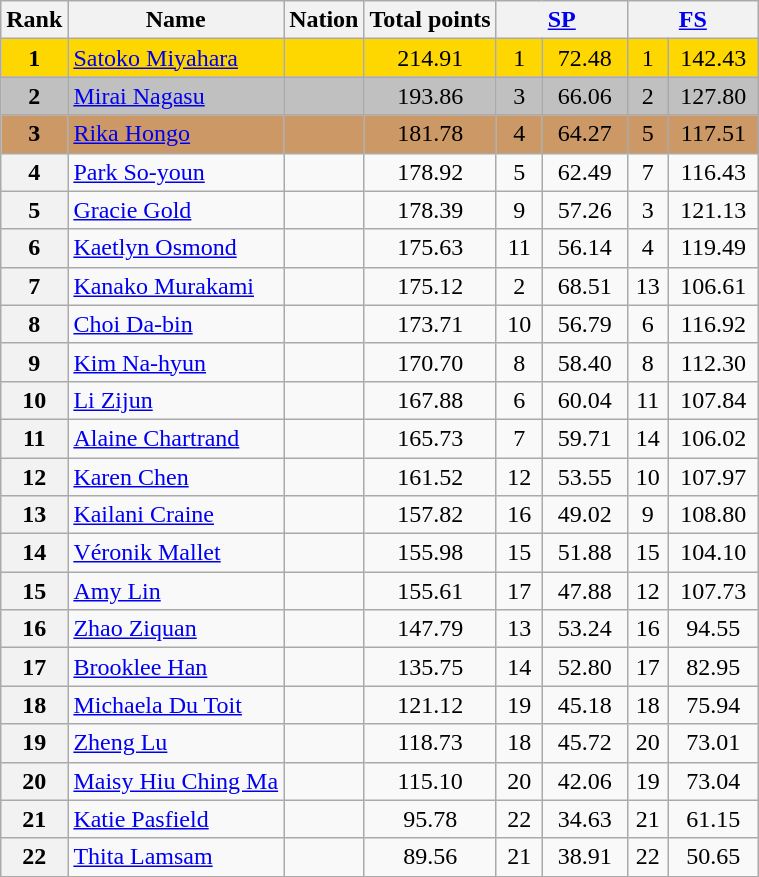<table class="wikitable sortable">
<tr>
<th>Rank</th>
<th>Name</th>
<th>Nation</th>
<th>Total points</th>
<th colspan="2" width="80px"><a href='#'>SP</a></th>
<th colspan="2" width="80px"><a href='#'>FS</a></th>
</tr>
<tr bgcolor="gold">
<td align="center"><strong>1</strong></td>
<td><a href='#'>Satoko Miyahara</a></td>
<td></td>
<td align="center">214.91</td>
<td align="center">1</td>
<td align="center">72.48</td>
<td align="center">1</td>
<td align="center">142.43</td>
</tr>
<tr bgcolor="silver">
<td align="center"><strong>2</strong></td>
<td><a href='#'>Mirai Nagasu</a></td>
<td></td>
<td align="center">193.86</td>
<td align="center">3</td>
<td align="center">66.06</td>
<td align="center">2</td>
<td align="center">127.80</td>
</tr>
<tr bgcolor="#cc9966">
<td align="center"><strong>3</strong></td>
<td><a href='#'>Rika Hongo</a></td>
<td></td>
<td align="center">181.78</td>
<td align="center">4</td>
<td align="center">64.27</td>
<td align="center">5</td>
<td align="center">117.51</td>
</tr>
<tr>
<th>4</th>
<td><a href='#'>Park So-youn</a></td>
<td></td>
<td align="center">178.92</td>
<td align="center">5</td>
<td align="center">62.49</td>
<td align="center">7</td>
<td align="center">116.43</td>
</tr>
<tr>
<th>5</th>
<td><a href='#'>Gracie Gold</a></td>
<td></td>
<td align="center">178.39</td>
<td align="center">9</td>
<td align="center">57.26</td>
<td align="center">3</td>
<td align="center">121.13</td>
</tr>
<tr>
<th>6</th>
<td><a href='#'>Kaetlyn Osmond</a></td>
<td></td>
<td align="center">175.63</td>
<td align="center">11</td>
<td align="center">56.14</td>
<td align="center">4</td>
<td align="center">119.49</td>
</tr>
<tr>
<th>7</th>
<td><a href='#'>Kanako Murakami</a></td>
<td></td>
<td align="center">175.12</td>
<td align="center">2</td>
<td align="center">68.51</td>
<td align="center">13</td>
<td align="center">106.61</td>
</tr>
<tr>
<th>8</th>
<td><a href='#'>Choi Da-bin</a></td>
<td></td>
<td align="center">173.71</td>
<td align="center">10</td>
<td align="center">56.79</td>
<td align="center">6</td>
<td align="center">116.92</td>
</tr>
<tr>
<th>9</th>
<td><a href='#'>Kim Na-hyun</a></td>
<td></td>
<td align="center">170.70</td>
<td align="center">8</td>
<td align="center">58.40</td>
<td align="center">8</td>
<td align="center">112.30</td>
</tr>
<tr>
<th>10</th>
<td><a href='#'>Li Zijun</a></td>
<td></td>
<td align="center">167.88</td>
<td align="center">6</td>
<td align="center">60.04</td>
<td align="center">11</td>
<td align="center">107.84</td>
</tr>
<tr>
<th>11</th>
<td><a href='#'>Alaine Chartrand</a></td>
<td></td>
<td align="center">165.73</td>
<td align="center">7</td>
<td align="center">59.71</td>
<td align="center">14</td>
<td align="center">106.02</td>
</tr>
<tr>
<th>12</th>
<td><a href='#'>Karen Chen</a></td>
<td></td>
<td align="center">161.52</td>
<td align="center">12</td>
<td align="center">53.55</td>
<td align="center">10</td>
<td align="center">107.97</td>
</tr>
<tr>
<th>13</th>
<td><a href='#'>Kailani Craine</a></td>
<td></td>
<td align="center">157.82</td>
<td align="center">16</td>
<td align="center">49.02</td>
<td align="center">9</td>
<td align="center">108.80</td>
</tr>
<tr>
<th>14</th>
<td><a href='#'>Véronik Mallet</a></td>
<td></td>
<td align="center">155.98</td>
<td align="center">15</td>
<td align="center">51.88</td>
<td align="center">15</td>
<td align="center">104.10</td>
</tr>
<tr>
<th>15</th>
<td><a href='#'>Amy Lin</a></td>
<td></td>
<td align="center">155.61</td>
<td align="center">17</td>
<td align="center">47.88</td>
<td align="center">12</td>
<td align="center">107.73</td>
</tr>
<tr>
<th>16</th>
<td><a href='#'>Zhao Ziquan</a></td>
<td></td>
<td align="center">147.79</td>
<td align="center">13</td>
<td align="center">53.24</td>
<td align="center">16</td>
<td align="center">94.55</td>
</tr>
<tr>
<th>17</th>
<td><a href='#'>Brooklee Han</a></td>
<td></td>
<td align="center">135.75</td>
<td align="center">14</td>
<td align="center">52.80</td>
<td align="center">17</td>
<td align="center">82.95</td>
</tr>
<tr>
<th>18</th>
<td><a href='#'>Michaela Du Toit</a></td>
<td></td>
<td align="center">121.12</td>
<td align="center">19</td>
<td align="center">45.18</td>
<td align="center">18</td>
<td align="center">75.94</td>
</tr>
<tr>
<th>19</th>
<td><a href='#'>Zheng Lu</a></td>
<td></td>
<td align="center">118.73</td>
<td align="center">18</td>
<td align="center">45.72</td>
<td align="center">20</td>
<td align="center">73.01</td>
</tr>
<tr>
<th>20</th>
<td><a href='#'>Maisy Hiu Ching Ma</a></td>
<td></td>
<td align="center">115.10</td>
<td align="center">20</td>
<td align="center">42.06</td>
<td align="center">19</td>
<td align="center">73.04</td>
</tr>
<tr>
<th>21</th>
<td><a href='#'>Katie Pasfield</a></td>
<td></td>
<td align="center">95.78</td>
<td align="center">22</td>
<td align="center">34.63</td>
<td align="center">21</td>
<td align="center">61.15</td>
</tr>
<tr>
<th>22</th>
<td><a href='#'>Thita Lamsam</a></td>
<td></td>
<td align="center">89.56</td>
<td align="center">21</td>
<td align="center">38.91</td>
<td align="center">22</td>
<td align="center">50.65</td>
</tr>
</table>
